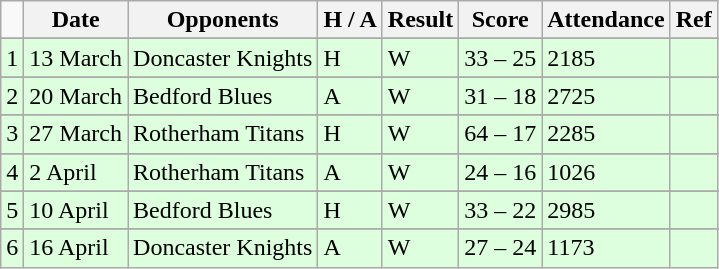<table class="wikitable" style="text-align:left">
<tr>
<td></td>
<th>Date</th>
<th>Opponents</th>
<th>H / A</th>
<th>Result</th>
<th>Score</th>
<th>Attendance</th>
<th>Ref</th>
</tr>
<tr>
</tr>
<tr bgcolor="#ddffdd">
<td>1</td>
<td>13 March</td>
<td>Doncaster Knights</td>
<td>H</td>
<td>W</td>
<td>33 – 25</td>
<td>2185</td>
<td></td>
</tr>
<tr>
</tr>
<tr bgcolor="#ddffdd">
<td>2</td>
<td>20 March</td>
<td>Bedford Blues</td>
<td>A</td>
<td>W</td>
<td>31 – 18</td>
<td>2725</td>
<td></td>
</tr>
<tr>
</tr>
<tr bgcolor="#ddffdd">
<td>3</td>
<td>27 March</td>
<td>Rotherham Titans</td>
<td>H</td>
<td>W</td>
<td>64 – 17</td>
<td>2285</td>
<td></td>
</tr>
<tr>
</tr>
<tr bgcolor="#ddffdd">
<td>4</td>
<td>2 April</td>
<td>Rotherham Titans</td>
<td>A</td>
<td>W</td>
<td>24 – 16</td>
<td>1026</td>
<td></td>
</tr>
<tr>
</tr>
<tr bgcolor="#ddffdd">
<td>5</td>
<td>10 April</td>
<td>Bedford Blues</td>
<td>H</td>
<td>W</td>
<td>33 – 22</td>
<td>2985</td>
<td></td>
</tr>
<tr>
</tr>
<tr bgcolor="#ddffdd">
<td>6</td>
<td>16 April</td>
<td>Doncaster Knights</td>
<td>A</td>
<td>W</td>
<td>27 – 24</td>
<td>1173</td>
<td></td>
</tr>
</table>
